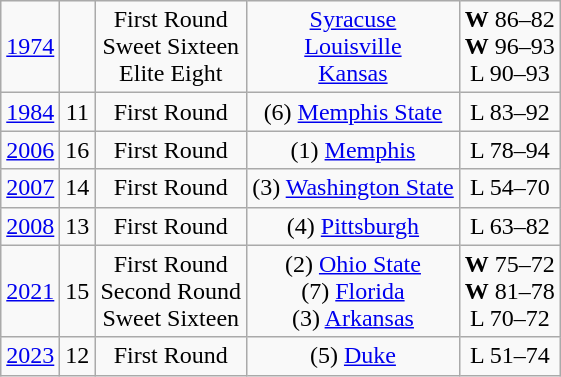<table class="wikitable">
<tr align="center">
<td><a href='#'>1974</a></td>
<td></td>
<td>First Round<br>Sweet Sixteen<br>Elite Eight</td>
<td><a href='#'>Syracuse</a><br><a href='#'>Louisville</a><br><a href='#'>Kansas</a></td>
<td><strong>W</strong> 86–82<br><strong>W</strong> 96–93<br>L 90–93</td>
</tr>
<tr align="center">
<td><a href='#'>1984</a></td>
<td>11</td>
<td>First Round</td>
<td>(6) <a href='#'>Memphis State</a></td>
<td>L 83–92</td>
</tr>
<tr align="center">
<td><a href='#'>2006</a></td>
<td>16</td>
<td>First Round</td>
<td>(1) <a href='#'>Memphis</a></td>
<td>L 78–94</td>
</tr>
<tr align="center">
<td><a href='#'>2007</a></td>
<td>14</td>
<td>First Round</td>
<td>(3) <a href='#'>Washington State</a></td>
<td>L 54–70</td>
</tr>
<tr align="center">
<td><a href='#'>2008</a></td>
<td>13</td>
<td>First Round</td>
<td>(4) <a href='#'>Pittsburgh</a></td>
<td>L 63–82</td>
</tr>
<tr align="center">
<td><a href='#'>2021</a></td>
<td>15</td>
<td>First Round<br>Second Round<br>Sweet Sixteen</td>
<td>(2) <a href='#'>Ohio State</a><br>(7) <a href='#'>Florida</a><br>(3) <a href='#'>Arkansas</a></td>
<td><strong>W</strong> 75–72<br> <strong>W</strong> 81–78<br> L 70–72</td>
</tr>
<tr align="center">
<td><a href='#'>2023</a></td>
<td>12</td>
<td>First Round</td>
<td>(5) <a href='#'>Duke</a></td>
<td>L 51–74</td>
</tr>
</table>
